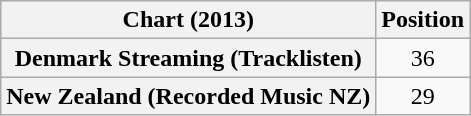<table class="wikitable plainrowheaders">
<tr>
<th>Chart (2013)</th>
<th>Position</th>
</tr>
<tr>
<th scope="row">Denmark Streaming (Tracklisten)</th>
<td style="text-align:center;">36</td>
</tr>
<tr>
<th scope="row">New Zealand (Recorded Music NZ)</th>
<td style="text-align:center;">29</td>
</tr>
</table>
